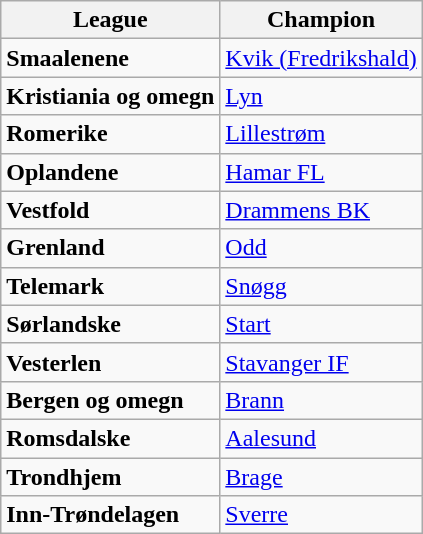<table class="wikitable">
<tr>
<th>League</th>
<th>Champion</th>
</tr>
<tr>
<td><strong>Smaalenene</strong></td>
<td><a href='#'>Kvik (Fredrikshald)</a></td>
</tr>
<tr>
<td><strong>Kristiania og omegn</strong></td>
<td><a href='#'>Lyn</a></td>
</tr>
<tr>
<td><strong>Romerike</strong></td>
<td><a href='#'>Lillestrøm</a></td>
</tr>
<tr>
<td><strong>Oplandene</strong></td>
<td><a href='#'>Hamar FL</a></td>
</tr>
<tr>
<td><strong>Vestfold</strong></td>
<td><a href='#'>Drammens BK</a></td>
</tr>
<tr>
<td><strong>Grenland</strong></td>
<td><a href='#'>Odd</a></td>
</tr>
<tr>
<td><strong>Telemark</strong></td>
<td><a href='#'>Snøgg</a></td>
</tr>
<tr>
<td><strong>Sørlandske</strong></td>
<td><a href='#'>Start</a></td>
</tr>
<tr>
<td><strong>Vesterlen</strong></td>
<td><a href='#'>Stavanger IF</a></td>
</tr>
<tr>
<td><strong>Bergen og omegn</strong></td>
<td><a href='#'>Brann</a></td>
</tr>
<tr>
<td><strong>Romsdalske</strong></td>
<td><a href='#'>Aalesund</a></td>
</tr>
<tr>
<td><strong>Trondhjem</strong></td>
<td><a href='#'>Brage</a></td>
</tr>
<tr>
<td><strong>Inn-Trøndelagen</strong></td>
<td><a href='#'>Sverre</a></td>
</tr>
</table>
